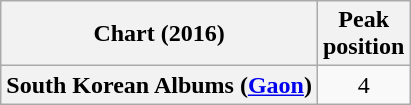<table class="wikitable plainrowheaders" style="text-align:center;">
<tr>
<th>Chart (2016)</th>
<th>Peak<br>position</th>
</tr>
<tr>
<th scope="row">South Korean Albums (<a href='#'>Gaon</a>)</th>
<td>4</td>
</tr>
</table>
